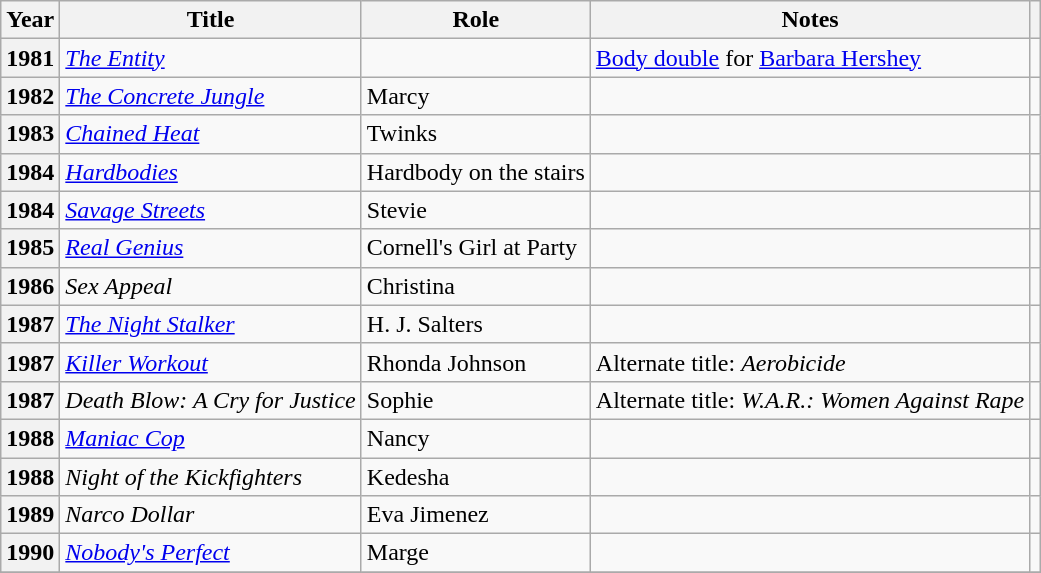<table class="wikitable sortable plainrowheaders">
<tr>
<th>Year</th>
<th>Title</th>
<th>Role</th>
<th>Notes</th>
<th class="unsortable"></th>
</tr>
<tr>
<th scope="row">1981</th>
<td><em><a href='#'>The Entity</a></em></td>
<td></td>
<td><a href='#'>Body double</a> for <a href='#'>Barbara Hershey</a></td>
<td style="text-align:center;"></td>
</tr>
<tr>
<th scope="row">1982</th>
<td><em><a href='#'>The Concrete Jungle</a></em></td>
<td>Marcy</td>
<td></td>
<td style="text-align:center;"></td>
</tr>
<tr>
<th scope="row">1983</th>
<td><em><a href='#'>Chained Heat</a></em></td>
<td>Twinks</td>
<td></td>
<td style="text-align:center;"></td>
</tr>
<tr>
<th scope="row">1984</th>
<td><em><a href='#'>Hardbodies</a></em></td>
<td>Hardbody on the stairs</td>
<td></td>
<td style="text-align:center;"></td>
</tr>
<tr>
<th scope="row">1984</th>
<td><em><a href='#'>Savage Streets</a></em></td>
<td>Stevie</td>
<td></td>
<td style="text-align:center;"></td>
</tr>
<tr>
<th scope="row">1985</th>
<td><em><a href='#'>Real Genius</a></em></td>
<td>Cornell's Girl at Party</td>
<td></td>
<td style="text-align:center;"></td>
</tr>
<tr>
<th scope="row">1986</th>
<td><em>Sex Appeal</em></td>
<td>Christina</td>
<td></td>
<td style="text-align:center;"></td>
</tr>
<tr>
<th scope="row">1987</th>
<td><em><a href='#'>The Night Stalker</a></em></td>
<td>H. J. Salters</td>
<td></td>
<td style="text-align:center;"></td>
</tr>
<tr>
<th scope="row">1987</th>
<td><em><a href='#'>Killer Workout</a></em></td>
<td>Rhonda Johnson</td>
<td>Alternate title: <em>Aerobicide</em></td>
<td style="text-align:center;"></td>
</tr>
<tr>
<th scope="row">1987</th>
<td><em>Death Blow: A Cry for Justice</em></td>
<td>Sophie</td>
<td>Alternate title: <em>W.A.R.: Women Against Rape</em></td>
<td style="text-align:center;"></td>
</tr>
<tr>
<th scope="row">1988</th>
<td><em><a href='#'>Maniac Cop</a></em></td>
<td>Nancy</td>
<td></td>
<td style="text-align:center;"></td>
</tr>
<tr>
<th scope="row">1988</th>
<td><em>Night of the Kickfighters </em></td>
<td>Kedesha</td>
<td></td>
<td style="text-align:center;"></td>
</tr>
<tr>
<th scope="row">1989</th>
<td><em>Narco Dollar</em></td>
<td>Eva Jimenez</td>
<td></td>
<td style="text-align:center;"></td>
</tr>
<tr>
<th scope="row">1990</th>
<td><em><a href='#'>Nobody's Perfect</a></em></td>
<td>Marge</td>
<td></td>
<td style="text-align:center;"></td>
</tr>
<tr>
</tr>
</table>
